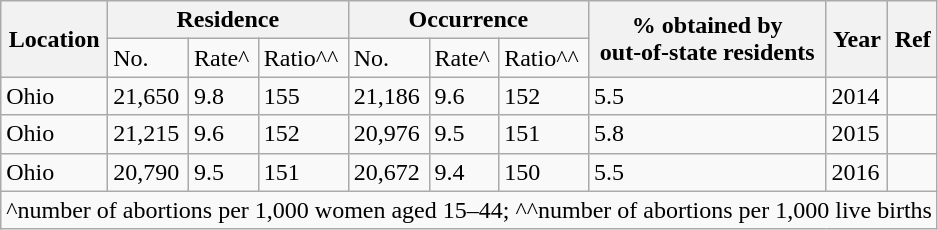<table class="wikitable">
<tr>
<th rowspan="2">Location</th>
<th colspan="3">Residence</th>
<th colspan="3">Occurrence</th>
<th rowspan="2">% obtained by<br>out-of-state residents</th>
<th rowspan="2">Year</th>
<th rowspan="2">Ref</th>
</tr>
<tr>
<td>No.</td>
<td>Rate^</td>
<td>Ratio^^</td>
<td>No.</td>
<td>Rate^</td>
<td>Ratio^^</td>
</tr>
<tr>
<td>Ohio</td>
<td>21,650</td>
<td>9.8</td>
<td>155</td>
<td>21,186</td>
<td>9.6</td>
<td>152</td>
<td>5.5</td>
<td>2014</td>
<td></td>
</tr>
<tr>
<td>Ohio</td>
<td>21,215</td>
<td>9.6</td>
<td>152</td>
<td>20,976</td>
<td>9.5</td>
<td>151</td>
<td>5.8</td>
<td>2015</td>
<td></td>
</tr>
<tr>
<td>Ohio</td>
<td>20,790</td>
<td>9.5</td>
<td>151</td>
<td>20,672</td>
<td>9.4</td>
<td>150</td>
<td>5.5</td>
<td>2016</td>
<td></td>
</tr>
<tr>
<td colspan="10">^number of abortions per 1,000 women aged 15–44; ^^number of abortions per 1,000 live births</td>
</tr>
</table>
